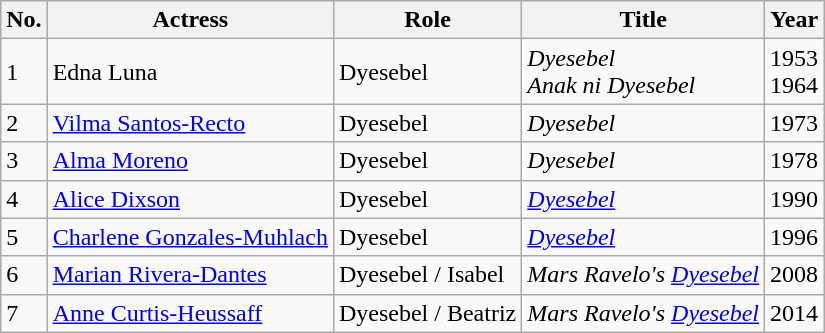<table class="wikitable sortable">
<tr>
<th>No.</th>
<th>Actress</th>
<th>Role</th>
<th>Title</th>
<th>Year</th>
</tr>
<tr>
<td>1</td>
<td>Edna Luna</td>
<td>Dyesebel</td>
<td><em>Dyesebel</em><br><em>Anak ni Dyesebel</em></td>
<td>1953<br>1964</td>
</tr>
<tr>
<td>2</td>
<td><a href='#'>Vilma Santos-Recto</a></td>
<td>Dyesebel</td>
<td><em>Dyesebel</em></td>
<td>1973</td>
</tr>
<tr>
<td>3</td>
<td><a href='#'>Alma Moreno</a></td>
<td>Dyesebel</td>
<td><em>Dyesebel</em></td>
<td>1978</td>
</tr>
<tr>
<td>4</td>
<td><a href='#'>Alice Dixson</a></td>
<td>Dyesebel</td>
<td><em><a href='#'>Dyesebel</a></em></td>
<td>1990</td>
</tr>
<tr>
<td>5</td>
<td><a href='#'>Charlene Gonzales-Muhlach</a></td>
<td>Dyesebel</td>
<td><em><a href='#'>Dyesebel</a></em></td>
<td>1996</td>
</tr>
<tr>
<td>6</td>
<td><a href='#'>Marian Rivera-Dantes</a></td>
<td>Dyesebel / Isabel</td>
<td><em>Mars Ravelo's <a href='#'>Dyesebel</a></em></td>
<td>2008</td>
</tr>
<tr>
<td>7</td>
<td><a href='#'>Anne Curtis-Heussaff</a></td>
<td>Dyesebel / Beatriz</td>
<td><em>Mars Ravelo's <a href='#'>Dyesebel</a></em></td>
<td>2014</td>
</tr>
</table>
